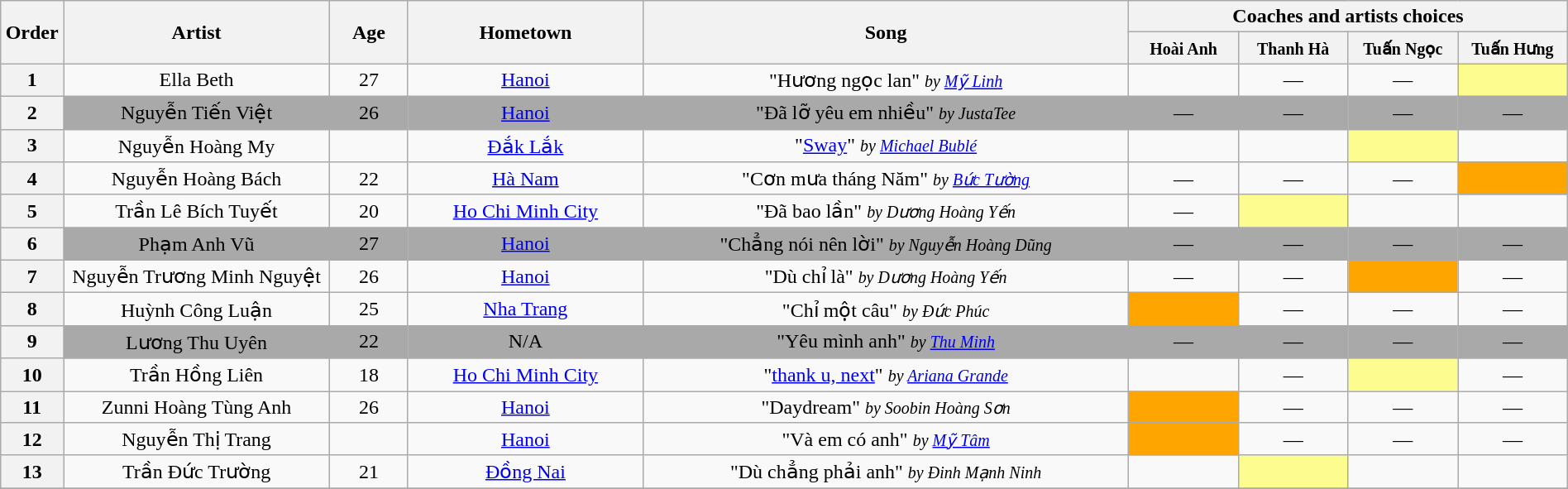<table class="wikitable" style="text-align:center; width:100%;">
<tr>
<th scope="col" rowspan="2" style="width:04%;">Order</th>
<th scope="col" rowspan="2" style="width:17%;">Artist</th>
<th scope="col" rowspan="2" style="width:05%;">Age</th>
<th scope="col" rowspan="2" style="width:15%;">Hometown</th>
<th scope="col" rowspan="2" style="width:31%;">Song</th>
<th colspan="4" style="width:28%;">Coaches and artists choices</th>
</tr>
<tr>
<th style="width:07%;"><small>Hoài Anh</small></th>
<th style="width:07%;"><small>Thanh Hà</small></th>
<th style="width:07%;"><small>Tuấn Ngọc</small></th>
<th style="width:07%;"><small>Tuấn Hưng</small></th>
</tr>
<tr>
<th>1</th>
<td>Ella Beth</td>
<td>27</td>
<td><a href='#'>Hanoi</a></td>
<td>"Hương ngọc lan" <small><em>by <a href='#'>Mỹ Linh</a></em></small></td>
<td style="text-align:center;"></td>
<td style="text-align:center;">—</td>
<td style="text-align:center;">—</td>
<td style="background:#fdfc8f;text-align:center;"></td>
</tr>
<tr>
<th>2</th>
<td style="background:darkgrey;">Nguyễn Tiến Việt</td>
<td style="background:darkgrey;">26</td>
<td style="background:darkgrey;"><a href='#'>Hanoi</a></td>
<td style="background:darkgrey;">"Đã lỡ yêu em nhiều" <small><em>by JustaTee</em></small></td>
<td style="background:darkgrey;text-align:center;">—</td>
<td style="background:darkgrey;text-align:center;">—</td>
<td style="background:darkgrey;text-align:center;">—</td>
<td style="background:darkgrey;text-align:center;">—</td>
</tr>
<tr>
<th>3</th>
<td>Nguyễn Hoàng My</td>
<td></td>
<td><a href='#'>Đắk Lắk</a></td>
<td>"<a href='#'>Sway</a>" <small><em>by <a href='#'>Michael Bublé</a></em></small></td>
<td style="text-align:center;"></td>
<td style="text-align:center;"></td>
<td style="background:#fdfc8f;text-align:center;"></td>
<td style="text-align:center;"></td>
</tr>
<tr>
<th>4</th>
<td>Nguyễn Hoàng Bách</td>
<td>22</td>
<td><a href='#'>Hà Nam</a></td>
<td>"Cơn mưa tháng Năm" <small><em>by <a href='#'>Bức Tường</a></em></small></td>
<td style="text-align:center;">—</td>
<td style="text-align:center;">—</td>
<td style="text-align:center;">—</td>
<td style="background:orange;text-align:center;"></td>
</tr>
<tr>
<th>5</th>
<td>Trần Lê Bích Tuyết</td>
<td>20</td>
<td><a href='#'>Ho Chi Minh City</a></td>
<td>"Đã bao lần" <small><em>by Dương Hoàng Yến</em></small></td>
<td style="text-align:center;">—</td>
<td style="background:#fdfc8f;text-align:center;"></td>
<td style="text-align:center;"></td>
<td style="text-align:center;"></td>
</tr>
<tr>
<th>6</th>
<td style="background:darkgrey;">Phạm Anh Vũ</td>
<td style="background:darkgrey;">27</td>
<td style="background:darkgrey;"><a href='#'>Hanoi</a></td>
<td style="background:darkgrey;">"Chẳng nói nên lời" <small><em>by Nguyễn Hoàng Dũng</em></small></td>
<td style="background:darkgrey;text-align:center;">—</td>
<td style="background:darkgrey;text-align:center;">—</td>
<td style="background:darkgrey;text-align:center;">—</td>
<td style="background:darkgrey;text-align:center;">—</td>
</tr>
<tr>
<th>7</th>
<td>Nguyễn Trương Minh Nguyệt</td>
<td>26</td>
<td><a href='#'>Hanoi</a></td>
<td>"Dù chỉ là" <small><em>by Dương Hoàng Yến</em></small></td>
<td style="text-align:center;">—</td>
<td style="text-align:center;">—</td>
<td style="background:orange;text-align:center;"></td>
<td style="text-align:center;">—</td>
</tr>
<tr>
<th>8</th>
<td>Huỳnh Công Luận</td>
<td>25</td>
<td><a href='#'>Nha Trang</a></td>
<td>"Chỉ một câu" <small><em>by Đức Phúc</em></small></td>
<td style="background:orange;text-align:center;"></td>
<td style="text-align:center;">—</td>
<td style="text-align:center;">—</td>
<td style="text-align:center;">—</td>
</tr>
<tr>
<th>9</th>
<td style="background:darkgrey;">Lương Thu Uyên</td>
<td style="background:darkgrey;">22</td>
<td style="background:darkgrey;">N/A</td>
<td style="background:darkgrey;">"Yêu mình anh" <small><em>by <a href='#'>Thu Minh</a></em></small></td>
<td style="background:darkgrey;text-align:center;">—</td>
<td style="background:darkgrey;text-align:center;">—</td>
<td style="background:darkgrey;text-align:center;">—</td>
<td style="background:darkgrey;text-align:center;">—</td>
</tr>
<tr>
<th>10</th>
<td>Trần Hồng Liên</td>
<td>18</td>
<td><a href='#'>Ho Chi Minh City</a></td>
<td>"<a href='#'>thank u, next</a>" <small><em>by <a href='#'>Ariana Grande</a></em></small></td>
<td style="text-align:center;"></td>
<td style="text-align:center;">—</td>
<td style="background:#fdfc8f;text-align:center;"></td>
<td style="text-align:center;">—</td>
</tr>
<tr>
<th>11</th>
<td>Zunni Hoàng Tùng Anh</td>
<td>26</td>
<td><a href='#'>Hanoi</a></td>
<td>"Daydream" <small><em>by Soobin Hoàng Sơn</em></small></td>
<td style="background:orange;text-align:center;"></td>
<td style="text-align:center;">—</td>
<td style="text-align:center;">—</td>
<td style="text-align:center;">—</td>
</tr>
<tr>
<th>12</th>
<td>Nguyễn Thị Trang</td>
<td></td>
<td><a href='#'>Hanoi</a></td>
<td>"Và em có anh" <small><em>by <a href='#'>Mỹ Tâm</a></em></small></td>
<td style="background:orange;text-align:center;"></td>
<td style="text-align:center;">—</td>
<td style="text-align:center;">—</td>
<td style="text-align:center;">—</td>
</tr>
<tr>
<th>13</th>
<td>Trần Đức Trường</td>
<td>21</td>
<td><a href='#'>Đồng Nai</a></td>
<td>"Dù chẳng phải anh" <small><em>by Đinh Mạnh Ninh</em></small></td>
<td style="text-align:center;"></td>
<td style="background:#fdfc8f;text-align:center;"></td>
<td style="text-align:center;"></td>
<td style="text-align:center;"></td>
</tr>
<tr>
</tr>
</table>
